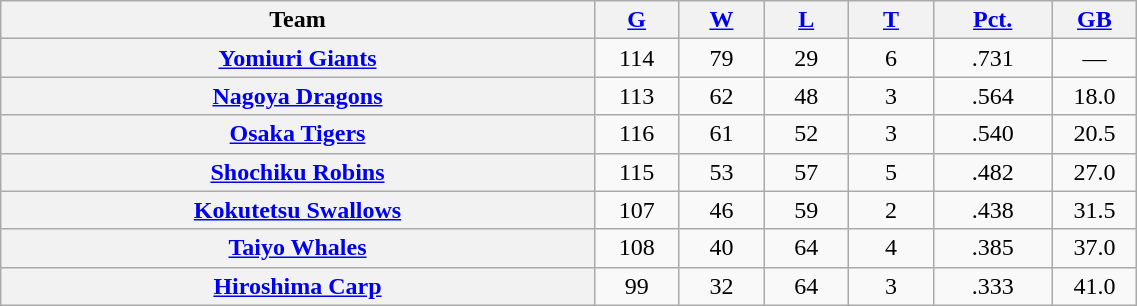<table class="wikitable plainrowheaders" width="60%" style="text-align:center;">
<tr>
<th scope="col" width="35%">Team</th>
<th scope="col" width="5%"><a href='#'>G</a></th>
<th scope="col" width="5%"><a href='#'>W</a></th>
<th scope="col" width="5%"><a href='#'>L</a></th>
<th scope="col" width="5%"><a href='#'>T</a></th>
<th scope="col" width="7%"><a href='#'>Pct.</a></th>
<th scope="col" width="5%"><a href='#'>GB</a></th>
</tr>
<tr>
<th scope="row" style="text-align:center;"><a href='#'>Yomiuri Giants</a></th>
<td>114</td>
<td>79</td>
<td>29</td>
<td>6</td>
<td>.731</td>
<td>—</td>
</tr>
<tr>
<th scope="row" style="text-align:center;"><a href='#'>Nagoya Dragons</a></th>
<td>113</td>
<td>62</td>
<td>48</td>
<td>3</td>
<td>.564</td>
<td>18.0</td>
</tr>
<tr>
<th scope="row" style="text-align:center;"><a href='#'>Osaka Tigers</a></th>
<td>116</td>
<td>61</td>
<td>52</td>
<td>3</td>
<td>.540</td>
<td>20.5</td>
</tr>
<tr>
<th scope="row" style="text-align:center;"><a href='#'>Shochiku Robins</a></th>
<td>115</td>
<td>53</td>
<td>57</td>
<td>5</td>
<td>.482</td>
<td>27.0</td>
</tr>
<tr>
<th scope="row" style="text-align:center;"><a href='#'>Kokutetsu Swallows</a></th>
<td>107</td>
<td>46</td>
<td>59</td>
<td>2</td>
<td>.438</td>
<td>31.5</td>
</tr>
<tr>
<th scope="row" style="text-align:center;"><a href='#'>Taiyo Whales</a></th>
<td>108</td>
<td>40</td>
<td>64</td>
<td>4</td>
<td>.385</td>
<td>37.0</td>
</tr>
<tr>
<th scope="row" style="text-align:center;"><a href='#'>Hiroshima Carp</a></th>
<td>99</td>
<td>32</td>
<td>64</td>
<td>3</td>
<td>.333</td>
<td>41.0</td>
</tr>
</table>
